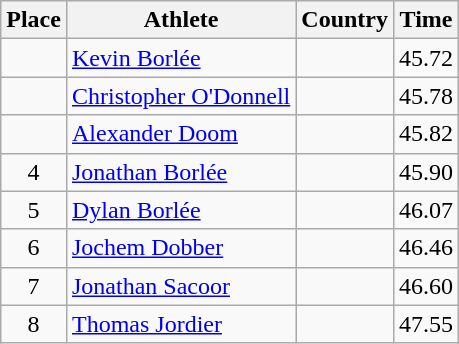<table class="wikitable">
<tr>
<th>Place</th>
<th>Athlete</th>
<th>Country</th>
<th>Time</th>
</tr>
<tr>
<td align=center></td>
<td><a href='#'>Kevin Borlée</a></td>
<td></td>
<td>45.72</td>
</tr>
<tr>
<td align=center></td>
<td><a href='#'>Christopher O'Donnell</a></td>
<td></td>
<td>45.78</td>
</tr>
<tr>
<td align=center></td>
<td><a href='#'>Alexander Doom</a></td>
<td></td>
<td>45.82</td>
</tr>
<tr>
<td align=center>4</td>
<td><a href='#'>Jonathan Borlée</a></td>
<td></td>
<td>45.90</td>
</tr>
<tr>
<td align=center>5</td>
<td><a href='#'>Dylan Borlée</a></td>
<td></td>
<td>46.07</td>
</tr>
<tr>
<td align=center>6</td>
<td><a href='#'>Jochem Dobber</a></td>
<td></td>
<td>46.46</td>
</tr>
<tr>
<td align=center>7</td>
<td><a href='#'>Jonathan Sacoor</a></td>
<td></td>
<td>46.60</td>
</tr>
<tr>
<td align=center>8</td>
<td><a href='#'>Thomas Jordier</a></td>
<td></td>
<td>47.55</td>
</tr>
</table>
